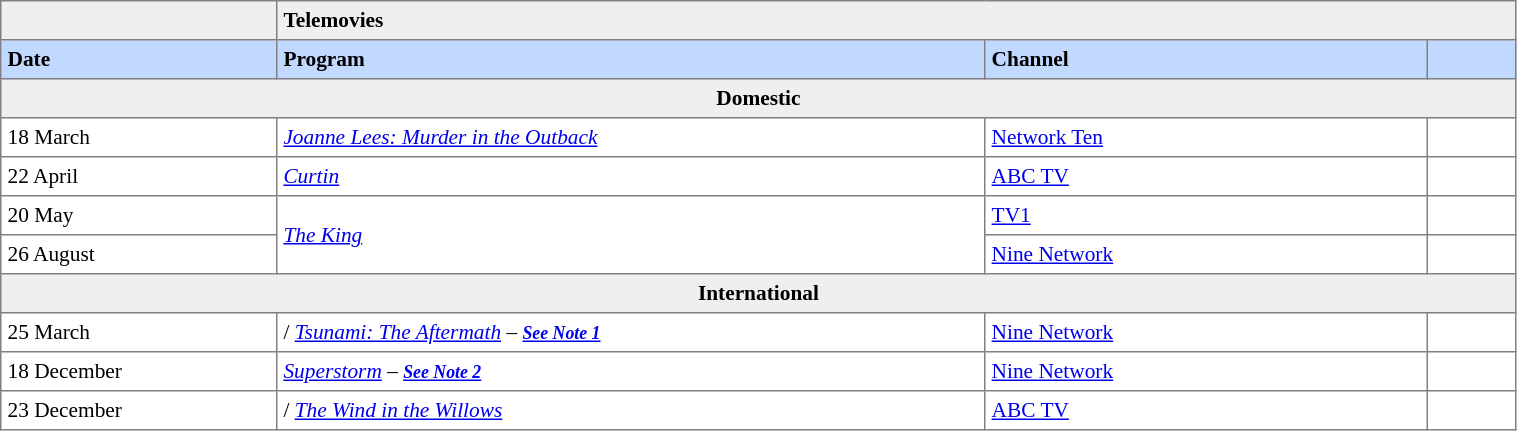<table border="1" cellpadding="4" cellspacing="0" style="text-align:left; font-size:89%; border-collapse:collapse;" width=80%>
<tr style="background-color:#efefef;">
<td colspan=1></td>
<td colspan=3><strong>Telemovies</strong></td>
</tr>
<tr style="background:#C1D8FF;">
<th width=6%>Date</th>
<th width=16%>Program</th>
<th width=10%>Channel</th>
<th width=2%></th>
</tr>
<tr style="background-color:#efefef;">
<td colspan=4 style="text-align:center;"><strong>Domestic</strong></td>
</tr>
<tr>
<td>18 March</td>
<td><em><a href='#'>Joanne Lees: Murder in the Outback</a></em></td>
<td><a href='#'>Network Ten</a></td>
<td></td>
</tr>
<tr>
<td>22 April</td>
<td><em><a href='#'>Curtin</a></em></td>
<td><a href='#'>ABC TV</a></td>
<td></td>
</tr>
<tr>
<td>20 May</td>
<td rowspan=2><em><a href='#'>The King</a></em></td>
<td><a href='#'>TV1</a></td>
<td></td>
</tr>
<tr>
<td>26 August</td>
<td><a href='#'>Nine Network</a></td>
<td></td>
</tr>
<tr style="background-color:#efefef;">
<td colspan=4 style="text-align:center;"><strong>International</strong></td>
</tr>
<tr>
<td>25 March</td>
<td> /  <em><a href='#'>Tsunami: The Aftermath</a></em> – <small><strong><em><a href='#'>See Note 1</a></em></strong></small></td>
<td><a href='#'>Nine Network</a></td>
<td></td>
</tr>
<tr>
<td>18 December</td>
<td> <em><a href='#'>Superstorm</a></em> – <small><strong><em><a href='#'>See Note 2</a></em></strong></small></td>
<td><a href='#'>Nine Network</a></td>
<td></td>
</tr>
<tr>
<td>23 December</td>
<td> /  <em><a href='#'>The Wind in the Willows</a></em></td>
<td><a href='#'>ABC TV</a></td>
<td></td>
</tr>
</table>
